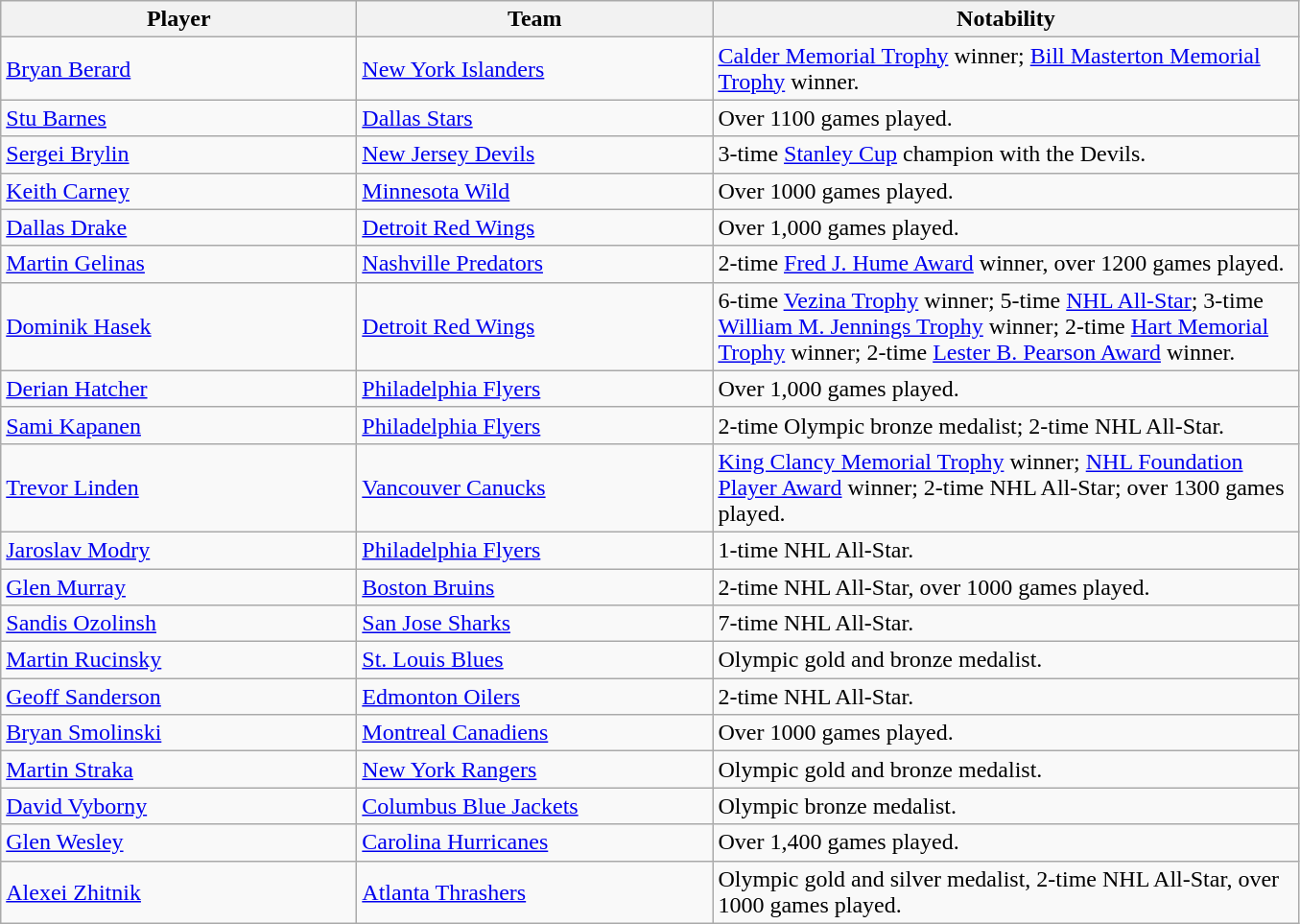<table class="wikitable">
<tr>
<th style="width:15em">Player</th>
<th style="width:15em">Team</th>
<th style="width:25em">Notability</th>
</tr>
<tr>
<td><a href='#'>Bryan Berard</a></td>
<td><a href='#'>New York Islanders</a></td>
<td><a href='#'>Calder Memorial Trophy</a> winner; <a href='#'>Bill Masterton Memorial Trophy</a> winner.</td>
</tr>
<tr>
<td><a href='#'>Stu Barnes</a></td>
<td><a href='#'>Dallas Stars</a></td>
<td>Over 1100 games played.</td>
</tr>
<tr>
<td><a href='#'>Sergei Brylin</a></td>
<td><a href='#'>New Jersey Devils</a></td>
<td>3-time <a href='#'>Stanley Cup</a> champion with the Devils.</td>
</tr>
<tr>
<td><a href='#'>Keith Carney</a></td>
<td><a href='#'>Minnesota Wild</a></td>
<td>Over 1000 games played.</td>
</tr>
<tr>
<td><a href='#'>Dallas Drake</a></td>
<td><a href='#'>Detroit Red Wings</a></td>
<td>Over 1,000 games played.</td>
</tr>
<tr>
<td><a href='#'>Martin Gelinas</a></td>
<td><a href='#'>Nashville Predators</a></td>
<td>2-time <a href='#'>Fred J. Hume Award</a> winner, over 1200 games played.</td>
</tr>
<tr>
<td><a href='#'>Dominik Hasek</a></td>
<td><a href='#'>Detroit Red Wings</a></td>
<td>6-time <a href='#'>Vezina Trophy</a> winner; 5-time <a href='#'>NHL All-Star</a>; 3-time <a href='#'>William M. Jennings Trophy</a> winner; 2-time <a href='#'>Hart Memorial Trophy</a> winner; 2-time <a href='#'>Lester B. Pearson Award</a> winner.</td>
</tr>
<tr>
<td><a href='#'>Derian Hatcher</a></td>
<td><a href='#'>Philadelphia Flyers</a></td>
<td>Over 1,000 games played.</td>
</tr>
<tr>
<td><a href='#'>Sami Kapanen</a></td>
<td><a href='#'>Philadelphia Flyers</a></td>
<td>2-time Olympic bronze medalist; 2-time NHL All-Star.</td>
</tr>
<tr>
<td><a href='#'>Trevor Linden</a></td>
<td><a href='#'>Vancouver Canucks</a></td>
<td><a href='#'>King Clancy Memorial Trophy</a> winner; <a href='#'>NHL Foundation Player Award</a> winner; 2-time NHL All-Star; over 1300 games played.</td>
</tr>
<tr>
<td><a href='#'>Jaroslav Modry</a></td>
<td><a href='#'>Philadelphia Flyers</a></td>
<td>1-time NHL All-Star.</td>
</tr>
<tr>
<td><a href='#'>Glen Murray</a></td>
<td><a href='#'>Boston Bruins</a></td>
<td>2-time NHL All-Star, over 1000 games played.</td>
</tr>
<tr>
<td><a href='#'>Sandis Ozolinsh</a></td>
<td><a href='#'>San Jose Sharks</a></td>
<td>7-time NHL All-Star.</td>
</tr>
<tr>
<td><a href='#'>Martin Rucinsky</a></td>
<td><a href='#'>St. Louis Blues</a></td>
<td>Olympic gold and bronze medalist.</td>
</tr>
<tr>
<td><a href='#'>Geoff Sanderson</a></td>
<td><a href='#'>Edmonton Oilers</a></td>
<td>2-time NHL All-Star.</td>
</tr>
<tr>
<td><a href='#'>Bryan Smolinski</a></td>
<td><a href='#'>Montreal Canadiens</a></td>
<td>Over 1000 games played.</td>
</tr>
<tr>
<td><a href='#'>Martin Straka</a></td>
<td><a href='#'>New York Rangers</a></td>
<td>Olympic gold and bronze medalist.</td>
</tr>
<tr>
<td><a href='#'>David Vyborny</a></td>
<td><a href='#'>Columbus Blue Jackets</a></td>
<td>Olympic bronze medalist.</td>
</tr>
<tr>
<td><a href='#'>Glen Wesley</a></td>
<td><a href='#'>Carolina Hurricanes</a></td>
<td>Over 1,400 games played.</td>
</tr>
<tr>
<td><a href='#'>Alexei Zhitnik</a></td>
<td><a href='#'>Atlanta Thrashers</a></td>
<td>Olympic gold and silver medalist, 2-time NHL All-Star, over 1000 games played.</td>
</tr>
</table>
